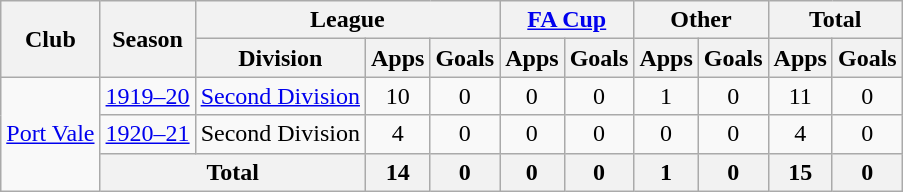<table class="wikitable" style="text-align:center">
<tr>
<th rowspan="2">Club</th>
<th rowspan="2">Season</th>
<th colspan="3">League</th>
<th colspan="2"><a href='#'>FA Cup</a></th>
<th colspan="2">Other</th>
<th colspan="2">Total</th>
</tr>
<tr>
<th>Division</th>
<th>Apps</th>
<th>Goals</th>
<th>Apps</th>
<th>Goals</th>
<th>Apps</th>
<th>Goals</th>
<th>Apps</th>
<th>Goals</th>
</tr>
<tr>
<td rowspan="3"><a href='#'>Port Vale</a></td>
<td><a href='#'>1919–20</a></td>
<td><a href='#'>Second Division</a></td>
<td>10</td>
<td>0</td>
<td>0</td>
<td>0</td>
<td>1</td>
<td>0</td>
<td>11</td>
<td>0</td>
</tr>
<tr>
<td><a href='#'>1920–21</a></td>
<td>Second Division</td>
<td>4</td>
<td>0</td>
<td>0</td>
<td>0</td>
<td>0</td>
<td>0</td>
<td>4</td>
<td>0</td>
</tr>
<tr>
<th colspan="2">Total</th>
<th>14</th>
<th>0</th>
<th>0</th>
<th>0</th>
<th>1</th>
<th>0</th>
<th>15</th>
<th>0</th>
</tr>
</table>
